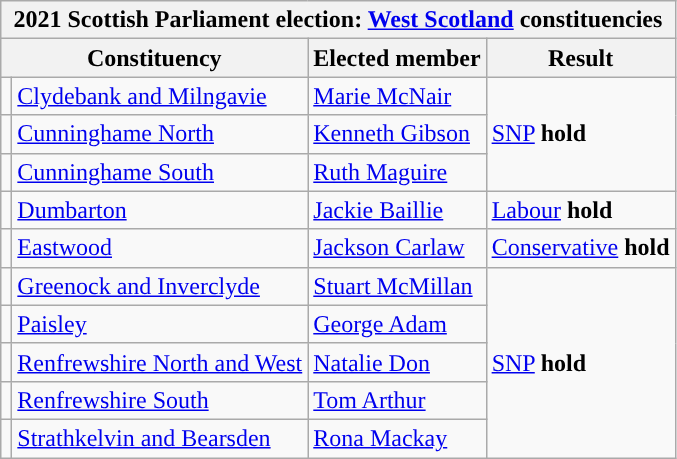<table class="wikitable">
<tr>
<th colspan="4">2021 Scottish Parliament election: <a href='#'>West Scotland</a> constituencies</th>
</tr>
<tr>
<th colspan="2">Constituency</th>
<th>Elected member</th>
<th>Result</th>
</tr>
<tr>
<td style="color:inherit;background-color: "></td>
<td><a href='#'>Clydebank and Milngavie</a></td>
<td><a href='#'>Marie McNair</a></td>
<td rowspan="3"><a href='#'>SNP</a> <strong>hold</strong></td>
</tr>
<tr>
<td style="color:inherit;background-color: "></td>
<td><a href='#'>Cunninghame North</a></td>
<td><a href='#'>Kenneth Gibson</a></td>
</tr>
<tr>
<td style="color:inherit;background-color: "></td>
<td><a href='#'>Cunninghame South</a></td>
<td><a href='#'>Ruth Maguire</a></td>
</tr>
<tr>
<td style="color:inherit;background-color: "></td>
<td><a href='#'>Dumbarton</a></td>
<td><a href='#'>Jackie Baillie</a></td>
<td><a href='#'>Labour</a> <strong>hold</strong></td>
</tr>
<tr>
<td style="color:inherit;background-color: "></td>
<td><a href='#'>Eastwood</a></td>
<td><a href='#'>Jackson Carlaw</a></td>
<td><a href='#'>Conservative</a> <strong>hold</strong></td>
</tr>
<tr>
<td style="color:inherit;background-color: "></td>
<td><a href='#'>Greenock and Inverclyde</a></td>
<td><a href='#'>Stuart McMillan</a></td>
<td rowspan="5"><a href='#'>SNP</a> <strong>hold</strong></td>
</tr>
<tr>
<td style="color:inherit;background-color: "></td>
<td><a href='#'>Paisley</a></td>
<td><a href='#'>George Adam</a></td>
</tr>
<tr>
<td style="color:inherit;background-color: "></td>
<td><a href='#'>Renfrewshire North and West</a></td>
<td><a href='#'>Natalie Don</a></td>
</tr>
<tr>
<td style="color:inherit;background-color: "></td>
<td><a href='#'>Renfrewshire South</a></td>
<td><a href='#'>Tom Arthur</a></td>
</tr>
<tr>
<td style="color:inherit;background-color: "></td>
<td><a href='#'>Strathkelvin and Bearsden</a></td>
<td><a href='#'>Rona Mackay</a></td>
</tr>
</table>
